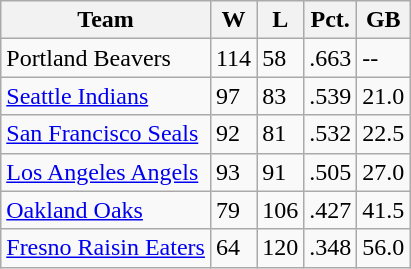<table class="wikitable">
<tr>
<th>Team</th>
<th>W</th>
<th>L</th>
<th>Pct.</th>
<th>GB</th>
</tr>
<tr>
<td>Portland Beavers</td>
<td>114</td>
<td>58</td>
<td>.663</td>
<td>--</td>
</tr>
<tr>
<td><a href='#'>Seattle Indians</a></td>
<td>97</td>
<td>83</td>
<td>.539</td>
<td>21.0</td>
</tr>
<tr>
<td><a href='#'>San Francisco Seals</a></td>
<td>92</td>
<td>81</td>
<td>.532</td>
<td>22.5</td>
</tr>
<tr>
<td><a href='#'>Los Angeles Angels</a></td>
<td>93</td>
<td>91</td>
<td>.505</td>
<td>27.0</td>
</tr>
<tr>
<td><a href='#'>Oakland Oaks</a></td>
<td>79</td>
<td>106</td>
<td>.427</td>
<td>41.5</td>
</tr>
<tr>
<td><a href='#'>Fresno Raisin Eaters</a></td>
<td>64</td>
<td>120</td>
<td>.348</td>
<td>56.0</td>
</tr>
</table>
